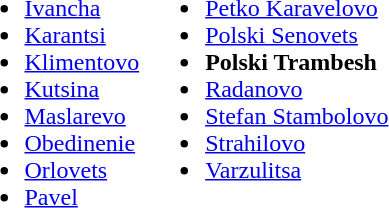<table>
<tr>
<td valign="top"><br><ul><li><a href='#'>Ivancha</a></li><li><a href='#'>Karantsi</a></li><li><a href='#'>Klimentovo</a></li><li><a href='#'>Kutsina</a></li><li><a href='#'>Maslarevo</a></li><li><a href='#'>Obedinenie</a></li><li><a href='#'>Orlovets</a></li><li><a href='#'>Pavel</a></li></ul></td>
<td valign="top"><br><ul><li><a href='#'>Petko Karavelovo</a></li><li><a href='#'>Polski Senovets</a></li><li><strong>Polski Trambesh</strong></li><li><a href='#'>Radanovo</a></li><li><a href='#'>Stefan Stambolovo</a></li><li><a href='#'>Strahilovo</a></li><li><a href='#'>Varzulitsa</a></li></ul></td>
</tr>
</table>
